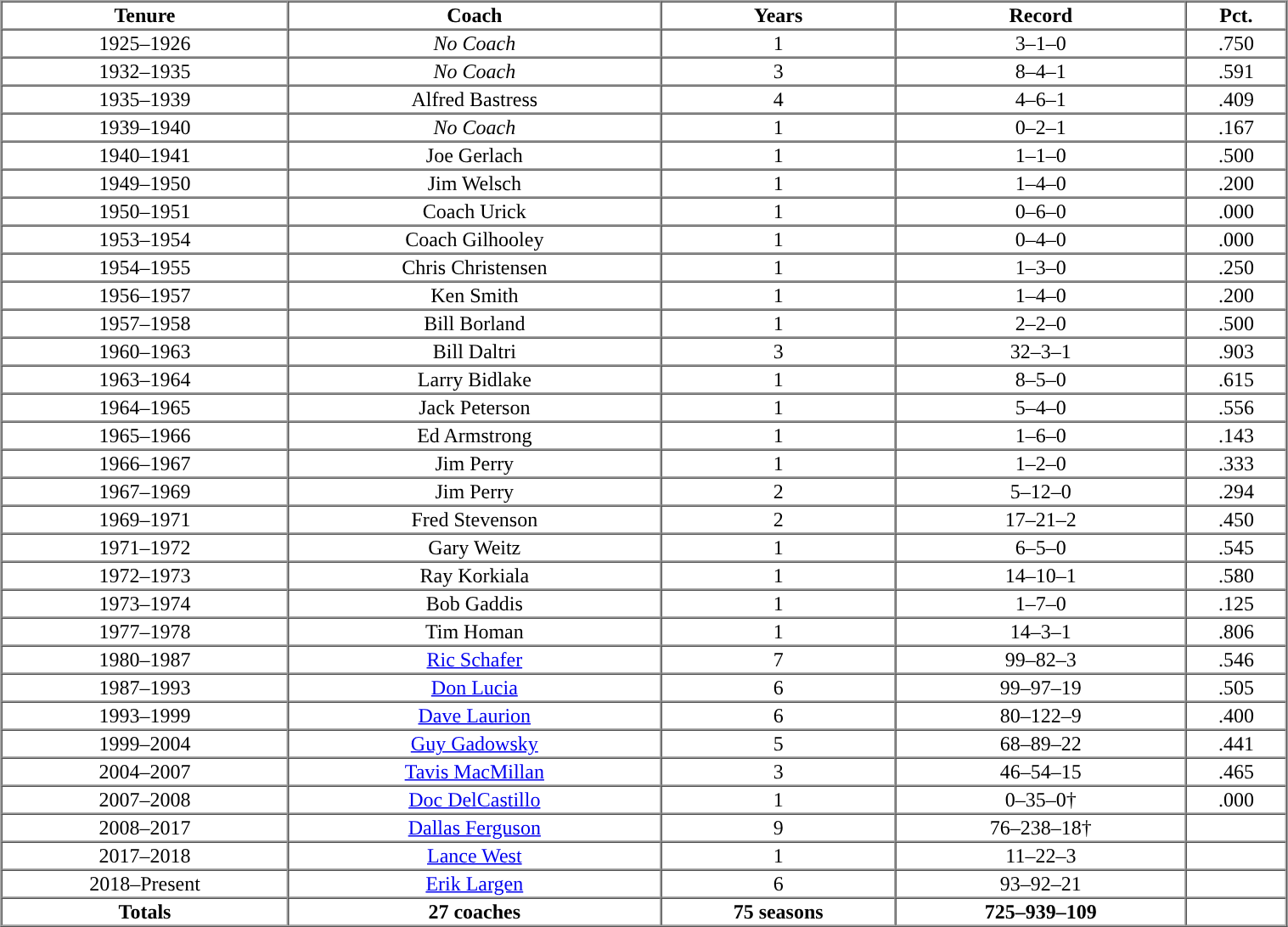<table cellpadding="1" border="1" cellspacing="0" width="80%">
<tr>
<th>Tenure</th>
<th>Coach</th>
<th>Years</th>
<th>Record</th>
<th>Pct.</th>
</tr>
<tr align="center">
<td>1925–1926</td>
<td><em>No Coach</em></td>
<td>1</td>
<td>3–1–0</td>
<td>.750</td>
</tr>
<tr align="center">
<td>1932–1935</td>
<td><em>No Coach</em></td>
<td>3</td>
<td>8–4–1</td>
<td>.591</td>
</tr>
<tr align="center">
<td>1935–1939</td>
<td>Alfred Bastress</td>
<td>4</td>
<td>4–6–1</td>
<td>.409</td>
</tr>
<tr align="center">
<td>1939–1940</td>
<td><em>No Coach</em></td>
<td>1</td>
<td>0–2–1</td>
<td>.167</td>
</tr>
<tr align="center">
<td>1940–1941</td>
<td>Joe Gerlach</td>
<td>1</td>
<td>1–1–0</td>
<td>.500</td>
</tr>
<tr align="center">
<td>1949–1950</td>
<td>Jim Welsch</td>
<td>1</td>
<td>1–4–0</td>
<td>.200</td>
</tr>
<tr align="center">
<td>1950–1951</td>
<td>Coach Urick</td>
<td>1</td>
<td>0–6–0</td>
<td>.000</td>
</tr>
<tr align="center">
<td>1953–1954</td>
<td>Coach Gilhooley</td>
<td>1</td>
<td>0–4–0</td>
<td>.000</td>
</tr>
<tr align="center">
<td>1954–1955</td>
<td>Chris Christensen</td>
<td>1</td>
<td>1–3–0</td>
<td>.250</td>
</tr>
<tr align="center">
<td>1956–1957</td>
<td>Ken Smith</td>
<td>1</td>
<td>1–4–0</td>
<td>.200</td>
</tr>
<tr align="center">
<td>1957–1958</td>
<td>Bill Borland</td>
<td>1</td>
<td>2–2–0</td>
<td>.500</td>
</tr>
<tr align="center">
<td>1960–1963</td>
<td>Bill Daltri</td>
<td>3</td>
<td>32–3–1</td>
<td>.903</td>
</tr>
<tr align="center">
<td>1963–1964</td>
<td>Larry Bidlake</td>
<td>1</td>
<td>8–5–0</td>
<td>.615</td>
</tr>
<tr align="center">
<td>1964–1965</td>
<td>Jack Peterson</td>
<td>1</td>
<td>5–4–0</td>
<td>.556</td>
</tr>
<tr align="center">
<td>1965–1966</td>
<td>Ed Armstrong</td>
<td>1</td>
<td>1–6–0</td>
<td>.143</td>
</tr>
<tr align="center">
<td>1966–1967</td>
<td>Jim Perry</td>
<td>1</td>
<td>1–2–0</td>
<td>.333</td>
</tr>
<tr align="center">
<td>1967–1969</td>
<td>Jim Perry</td>
<td>2</td>
<td>5–12–0</td>
<td>.294</td>
</tr>
<tr align="center">
<td>1969–1971</td>
<td>Fred Stevenson</td>
<td>2</td>
<td>17–21–2</td>
<td>.450</td>
</tr>
<tr align="center">
<td>1971–1972</td>
<td>Gary Weitz</td>
<td>1</td>
<td>6–5–0</td>
<td>.545</td>
</tr>
<tr align="center">
<td>1972–1973</td>
<td>Ray Korkiala</td>
<td>1</td>
<td>14–10–1</td>
<td>.580</td>
</tr>
<tr align="center">
<td>1973–1974</td>
<td>Bob Gaddis</td>
<td>1</td>
<td>1–7–0</td>
<td>.125</td>
</tr>
<tr align="center">
<td>1977–1978</td>
<td>Tim Homan</td>
<td>1</td>
<td>14–3–1</td>
<td>.806</td>
</tr>
<tr align="center">
<td>1980–1987</td>
<td><a href='#'>Ric Schafer</a></td>
<td>7</td>
<td>99–82–3</td>
<td>.546</td>
</tr>
<tr align="center">
<td>1987–1993</td>
<td><a href='#'>Don Lucia</a></td>
<td>6</td>
<td>99–97–19</td>
<td>.505</td>
</tr>
<tr align="center">
<td>1993–1999</td>
<td><a href='#'>Dave Laurion</a></td>
<td>6</td>
<td>80–122–9</td>
<td>.400</td>
</tr>
<tr align="center">
<td>1999–2004</td>
<td><a href='#'>Guy Gadowsky</a></td>
<td>5</td>
<td>68–89–22</td>
<td>.441</td>
</tr>
<tr align="center">
<td>2004–2007</td>
<td><a href='#'>Tavis MacMillan</a></td>
<td>3</td>
<td>46–54–15</td>
<td>.465</td>
</tr>
<tr align="center">
<td>2007–2008</td>
<td><a href='#'>Doc DelCastillo</a></td>
<td>1</td>
<td>0–35–0†</td>
<td>.000</td>
</tr>
<tr align="center">
<td>2008–2017</td>
<td><a href='#'>Dallas Ferguson</a></td>
<td>9</td>
<td>76–238–18†</td>
<td></td>
</tr>
<tr align="center">
<td>2017–2018</td>
<td><a href='#'>Lance West</a></td>
<td>1</td>
<td>11–22–3</td>
<td></td>
</tr>
<tr align="center">
<td>2018–Present</td>
<td><a href='#'>Erik Largen</a></td>
<td>6</td>
<td>93–92–21</td>
<td></td>
</tr>
<tr align=center>
<th>Totals</th>
<th>27 coaches</th>
<th>75 seasons</th>
<th>725–939–109</th>
<th></th>
</tr>
</table>
